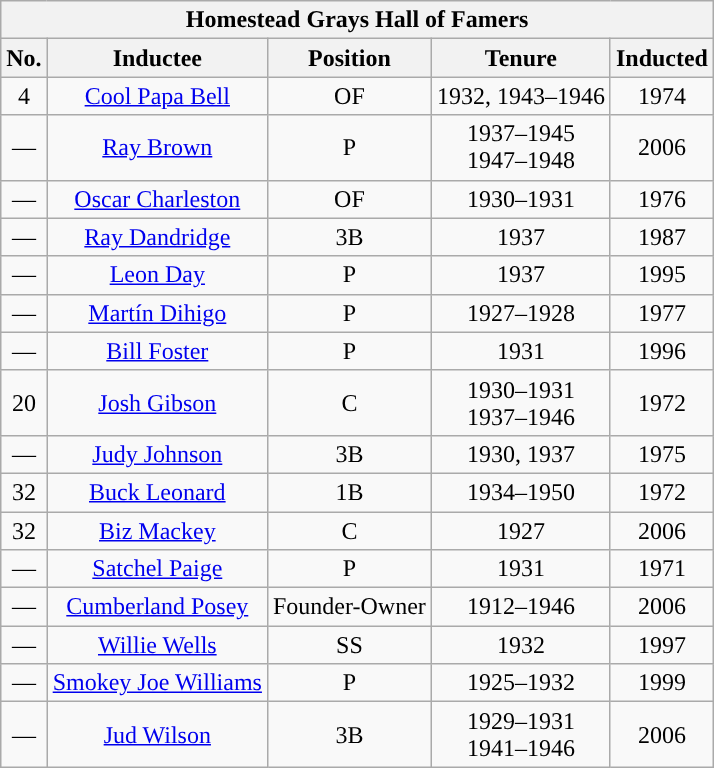<table class="wikitable" style="text-align:center">
<tr>
<th colspan=5>Homestead Grays Hall of Famers</th>
</tr>
<tr>
<th>No.</th>
<th>Inductee</th>
<th>Position</th>
<th>Tenure</th>
<th>Inducted</th>
</tr>
<tr>
<td>4</td>
<td><a href='#'>Cool Papa Bell</a></td>
<td>OF</td>
<td>1932, 1943–1946</td>
<td>1974</td>
</tr>
<tr>
<td>—</td>
<td><a href='#'>Ray Brown</a></td>
<td>P</td>
<td>1937–1945<br>1947–1948</td>
<td>2006</td>
</tr>
<tr>
<td>—</td>
<td><a href='#'>Oscar Charleston</a></td>
<td>OF</td>
<td>1930–1931</td>
<td>1976</td>
</tr>
<tr>
<td>—</td>
<td><a href='#'>Ray Dandridge</a></td>
<td>3B</td>
<td>1937</td>
<td>1987</td>
</tr>
<tr>
<td>—</td>
<td><a href='#'>Leon Day</a></td>
<td>P</td>
<td>1937</td>
<td>1995</td>
</tr>
<tr>
<td>—</td>
<td><a href='#'>Martín Dihigo</a></td>
<td>P</td>
<td>1927–1928</td>
<td>1977</td>
</tr>
<tr>
<td>—</td>
<td><a href='#'>Bill Foster</a></td>
<td>P</td>
<td>1931</td>
<td>1996</td>
</tr>
<tr>
<td>20</td>
<td><a href='#'>Josh Gibson</a></td>
<td>C</td>
<td>1930–1931<br>1937–1946</td>
<td>1972</td>
</tr>
<tr>
<td>—</td>
<td><a href='#'>Judy Johnson</a></td>
<td>3B</td>
<td>1930, 1937</td>
<td>1975</td>
</tr>
<tr>
<td>32</td>
<td><a href='#'>Buck Leonard</a></td>
<td>1B</td>
<td>1934–1950</td>
<td>1972</td>
</tr>
<tr>
<td>32</td>
<td><a href='#'>Biz Mackey</a></td>
<td>C</td>
<td>1927</td>
<td>2006</td>
</tr>
<tr>
<td>—</td>
<td><a href='#'>Satchel Paige</a></td>
<td>P</td>
<td>1931</td>
<td>1971</td>
</tr>
<tr>
<td>—</td>
<td><a href='#'>Cumberland Posey</a></td>
<td>Founder-Owner</td>
<td>1912–1946</td>
<td>2006</td>
</tr>
<tr>
<td>—</td>
<td><a href='#'>Willie Wells</a></td>
<td>SS</td>
<td>1932</td>
<td>1997</td>
</tr>
<tr>
<td>—</td>
<td><a href='#'>Smokey Joe Williams</a></td>
<td>P</td>
<td>1925–1932</td>
<td>1999</td>
</tr>
<tr>
<td>—</td>
<td><a href='#'>Jud Wilson</a></td>
<td>3B</td>
<td>1929–1931<br>1941–1946</td>
<td>2006</td>
</tr>
</table>
